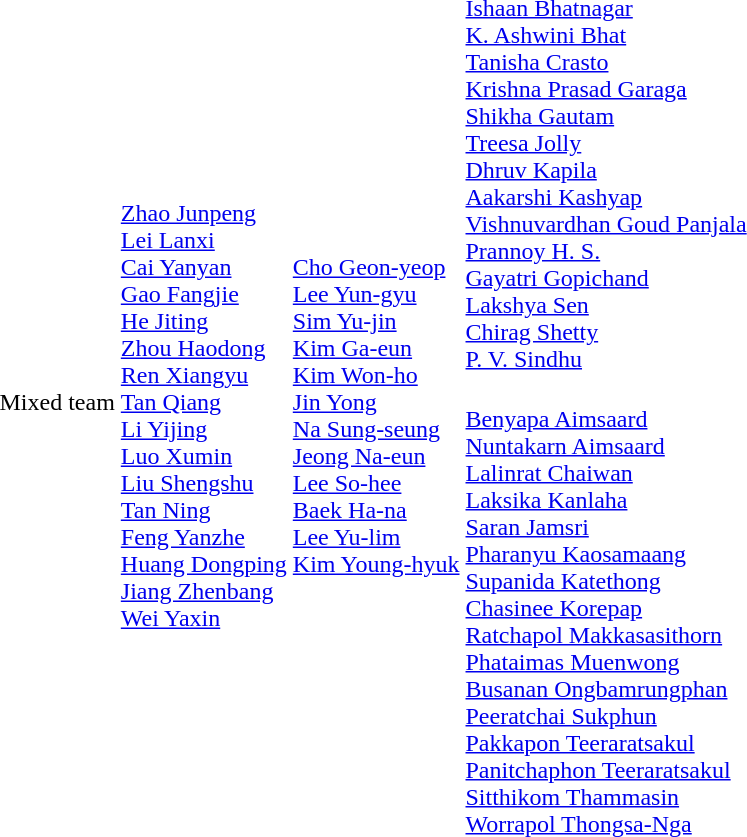<table>
<tr>
<td rowspan=2>Mixed team</td>
<td rowspan=2 align="left"><br><a href='#'>Zhao Junpeng</a><br><a href='#'>Lei Lanxi</a><br><a href='#'>Cai Yanyan</a><br><a href='#'>Gao Fangjie</a><br><a href='#'>He Jiting</a><br><a href='#'>Zhou Haodong</a><br><a href='#'>Ren Xiangyu</a><br><a href='#'>Tan Qiang</a><br><a href='#'>Li Yijing</a><br><a href='#'>Luo Xumin</a><br><a href='#'>Liu Shengshu</a><br><a href='#'>Tan Ning</a><br><a href='#'>Feng Yanzhe</a><br><a href='#'>Huang Dongping</a><br><a href='#'>Jiang Zhenbang</a><br><a href='#'>Wei Yaxin</a></td>
<td rowspan=2 align="left"><br><a href='#'>Cho Geon-yeop</a><br><a href='#'>Lee Yun-gyu</a><br><a href='#'>Sim Yu-jin</a><br><a href='#'>Kim Ga-eun</a><br><a href='#'>Kim Won-ho</a><br><a href='#'>Jin Yong</a><br><a href='#'>Na Sung-seung</a><br><a href='#'>Jeong Na-eun</a><br><a href='#'>Lee So-hee</a><br><a href='#'>Baek Ha-na</a><br><a href='#'>Lee Yu-lim</a><br><a href='#'>Kim Young-hyuk</a></td>
<td align="left"><br><a href='#'>Ishaan Bhatnagar</a><br><a href='#'>K. Ashwini Bhat</a><br><a href='#'>Tanisha Crasto</a><br><a href='#'>Krishna Prasad Garaga</a><br><a href='#'>Shikha Gautam</a><br><a href='#'>Treesa Jolly</a><br><a href='#'>Dhruv Kapila</a><br><a href='#'>Aakarshi Kashyap</a><br><a href='#'>Vishnuvardhan Goud Panjala</a><br><a href='#'>Prannoy H. S.</a><br><a href='#'>Gayatri Gopichand</a><br><a href='#'>Lakshya Sen</a><br><a href='#'>Chirag Shetty</a><br><a href='#'>P. V. Sindhu</a></td>
</tr>
<tr>
<td align="left"><br><a href='#'>Benyapa Aimsaard</a><br><a href='#'>Nuntakarn Aimsaard</a><br><a href='#'>Lalinrat Chaiwan</a><br><a href='#'>Laksika Kanlaha</a><br><a href='#'>Saran Jamsri</a><br><a href='#'>Pharanyu Kaosamaang</a><br><a href='#'>Supanida Katethong</a><br><a href='#'>Chasinee Korepap</a><br><a href='#'>Ratchapol Makkasasithorn</a><br><a href='#'>Phataimas Muenwong</a><br><a href='#'>Busanan Ongbamrungphan</a><br><a href='#'>Peeratchai Sukphun</a><br><a href='#'>Pakkapon Teeraratsakul</a><br><a href='#'>Panitchaphon Teeraratsakul</a><br><a href='#'>Sitthikom Thammasin</a><br><a href='#'>Worrapol Thongsa-Nga</a></td>
</tr>
</table>
